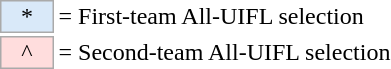<table border=0 cellspacing="0" cellpadding="8">
<tr>
<td><br><table style="margin: 0.75em 0 0 0.5em;">
<tr>
<td style="background-color:#d9e9f9; border:1px solid #aaaaaa; width:2em;" align=center>*</td>
<td>= First-team All-UIFL selection</td>
<td></td>
</tr>
<tr>
<td style="background-color:#ffdddd; border:1px solid #aaaaaa; width:2em;" align=center>^</td>
<td>= Second-team All-UIFL selection</td>
</tr>
</table>
</td>
<td cellspacing="2"><br></td>
</tr>
</table>
